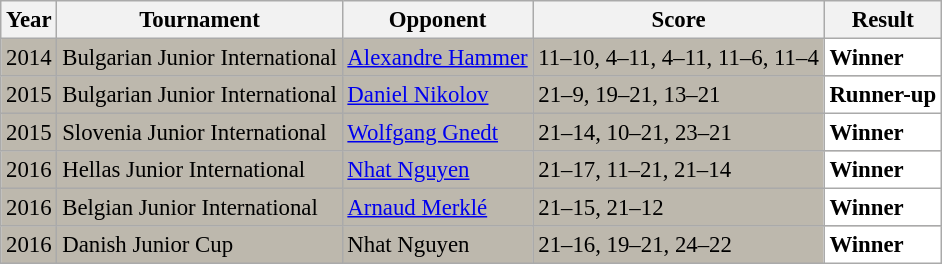<table class="sortable wikitable" style="font-size:95%">
<tr>
<th>Year</th>
<th>Tournament</th>
<th>Opponent</th>
<th>Score</th>
<th>Result</th>
</tr>
<tr style="background:#BDB8AD">
<td align="center">2014</td>
<td align="left">Bulgarian Junior International</td>
<td align="left"> <a href='#'>Alexandre Hammer</a></td>
<td align="left">11–10, 4–11, 4–11, 11–6, 11–4</td>
<td style="text-align:left; background:white"> <strong>Winner</strong></td>
</tr>
<tr style="background:#BDB8AD">
<td align="center">2015</td>
<td align="left">Bulgarian Junior International</td>
<td align="left"> <a href='#'>Daniel Nikolov</a></td>
<td align="left">21–9, 19–21, 13–21</td>
<td style="text-align:left; background:white"> <strong>Runner-up</strong></td>
</tr>
<tr style="background:#BDB8AD">
<td align="center">2015</td>
<td align="left">Slovenia Junior International</td>
<td align="left"> <a href='#'>Wolfgang Gnedt</a></td>
<td align="left">21–14, 10–21, 23–21</td>
<td style="text-align:left; background:white"> <strong>Winner</strong></td>
</tr>
<tr style="background:#BDB8AD">
<td align="center">2016</td>
<td align="left">Hellas Junior International</td>
<td align="left"> <a href='#'>Nhat Nguyen</a></td>
<td align="left">21–17, 11–21, 21–14</td>
<td style="text-align:left; background:white"> <strong>Winner</strong></td>
</tr>
<tr style="background:#BDB8AD">
<td align="center">2016</td>
<td align="left">Belgian Junior International</td>
<td align="left"> <a href='#'>Arnaud Merklé</a></td>
<td align="left">21–15, 21–12</td>
<td style="text-align:left; background:white"> <strong>Winner</strong></td>
</tr>
<tr style="background:#BDB8AD">
<td align="center">2016</td>
<td align="left">Danish Junior Cup</td>
<td align="left"> Nhat Nguyen</td>
<td align="left">21–16, 19–21, 24–22</td>
<td style="text-align:left; background:white"> <strong>Winner</strong></td>
</tr>
</table>
